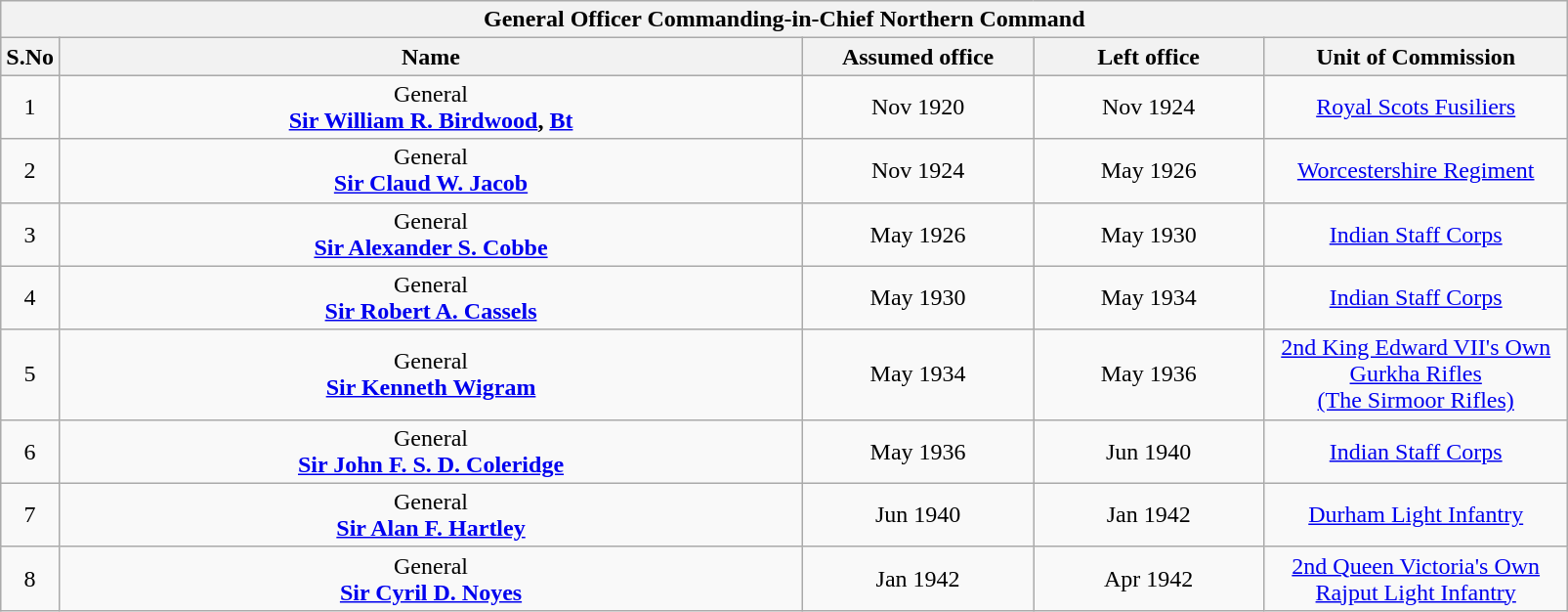<table class="wikitable sortable" style="text-align:center">
<tr>
<th colspan="5"><strong>General Officer Commanding-in-Chief Northern Command</strong></th>
</tr>
<tr style="background:#cccccc">
<th scope="col" style="width: 20px;">S.No</th>
<th scope="col" style="width: 500px;">Name</th>
<th scope="col" style="width: 150px;">Assumed office</th>
<th scope="col" style="width: 150px;">Left office</th>
<th scope="col" style="width: 200px;">Unit of Commission</th>
</tr>
<tr>
<td>1</td>
<td>General<br><strong><a href='#'>Sir William R. Birdwood</a>, <a href='#'>Bt</a> </strong></td>
<td>Nov 1920</td>
<td>Nov 1924</td>
<td><a href='#'>Royal Scots Fusiliers</a></td>
</tr>
<tr>
<td>2</td>
<td>General<br><strong><a href='#'>Sir Claud W. Jacob</a> </strong></td>
<td>Nov 1924</td>
<td>May 1926</td>
<td><a href='#'>Worcestershire Regiment</a></td>
</tr>
<tr>
<td>3</td>
<td>General<br><strong><a href='#'>Sir Alexander S. Cobbe</a> </strong></td>
<td>May 1926</td>
<td>May 1930</td>
<td><a href='#'>Indian Staff Corps</a></td>
</tr>
<tr>
<td>4</td>
<td>General<br><strong><a href='#'>Sir Robert A. Cassels</a> </strong></td>
<td>May 1930</td>
<td>May 1934</td>
<td><a href='#'>Indian Staff Corps</a></td>
</tr>
<tr>
<td>5</td>
<td>General<br><strong><a href='#'>Sir Kenneth Wigram</a> </strong></td>
<td>May 1934</td>
<td>May 1936</td>
<td><a href='#'>2nd King Edward VII's Own Gurkha Rifles</a><br><a href='#'>(The Sirmoor Rifles)</a></td>
</tr>
<tr>
<td>6</td>
<td>General<br><strong><a href='#'>Sir John F. S. D. Coleridge</a> </strong></td>
<td>May 1936</td>
<td>Jun 1940</td>
<td><a href='#'>Indian Staff Corps</a></td>
</tr>
<tr>
<td>7</td>
<td>General<br><strong><a href='#'>Sir Alan F. Hartley</a> </strong></td>
<td>Jun 1940</td>
<td>Jan 1942</td>
<td><a href='#'>Durham Light Infantry</a></td>
</tr>
<tr>
<td>8</td>
<td>General<br><strong><a href='#'>Sir Cyril D. Noyes</a> </strong></td>
<td>Jan 1942</td>
<td>Apr 1942</td>
<td><a href='#'>2nd Queen Victoria's Own Rajput Light Infantry</a></td>
</tr>
</table>
